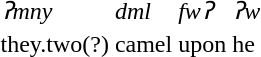<table>
<tr>
<td><em>ʔmny</em></td>
<td><em>dml</em></td>
<td><em>fwʔ</em></td>
<td><em>ʔw</em></td>
</tr>
<tr>
<td>they.two(?)</td>
<td>camel</td>
<td>upon</td>
<td>he</td>
</tr>
</table>
